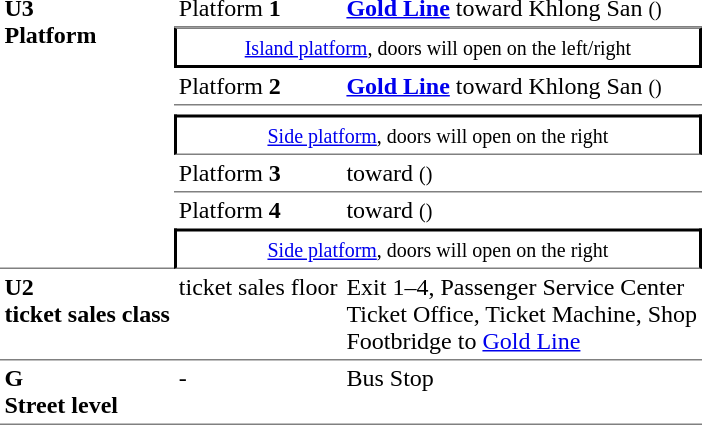<table table border=0 cellspacing=0 cellpadding=3>
<tr>
<td style = "border-bottom:solid 1px gray;" rowspan=8 valign=top><strong>U3<br>Platform<br></strong></td>
<td style = "border-bottom:solid 1px gray;">Platform <span><strong>1</strong></span></td>
<td style = "border-bottom:solid 1px gray;"><a href='#'><span><span><strong>Gold Line</strong></span></span></a> toward Khlong San <small>()</small></td>
</tr>
<tr>
<td style = "border-top:solid 1px gray;border-right:solid 2px black;border-left:solid 2px black;border-bottom:solid 2px black;text-align:center;" colspan=2><small><a href='#'>Island platform</a>, doors will open on the left/right</small></td>
</tr>
<tr>
<td style = "border-bottom:solid 1px gray;">Platform <span><strong>2</strong></span></td>
<td style = "border-bottom:solid 1px gray;"><a href='#'><span><span><strong>Gold Line</strong></span></span></a> toward Khlong San <small>()</small></td>
</tr>
<tr>
<td style = "text-align:center;" colspan=2></td>
</tr>
<tr>
<td style = "border-top:solid 2px black;border-right:solid 2px black;border-left:solid 2px black;border-bottom:solid 1px gray;text-align:center;" colspan=2><small><a href='#'>Side platform</a>, doors will open on the right</small></td>
</tr>
<tr>
<td style = "border-bottom:solid 1px gray;">Platform <span><strong>3</strong></span></td>
<td style = "border-bottom:solid 1px gray;"> toward  <small>()</small></td>
</tr>
<tr>
<td>Platform <span><strong>4</strong></span></td>
<td> toward  <small>()</small></td>
</tr>
<tr>
<td style = "border-top:solid 2px black;border-right:solid 2px black;border-left:solid 2px black;border-bottom:solid 1px gray;text-align:center;" colspan=2><small><a href='#'>Side platform</a>, doors will open on the right</small></td>
</tr>
<tr>
<td style = "border-bottom:solid 1px gray;" rowspan=1 valign=top><strong>U2<br>ticket sales class<br></strong></td>
<td style = "border-bottom:solid 1px gray;" valign=top>ticket sales floor</td>
<td style = "border-bottom:solid 1px gray;" valign=top>Exit 1–4, Passenger Service Center<br>Ticket Office, Ticket Machine, Shop<br>Footbridge to <a href='#'>Gold Line</a></td>
</tr>
<tr>
<td style = "border-bottom:solid 1px gray;" rowspan=1 valign=top><strong>G<br>Street level<br></strong></td>
<td style = "border-bottom:solid 1px gray;" valign=top>-</td>
<td style = "border-bottom:solid 1px gray;" valign=top>Bus Stop</td>
</tr>
</table>
